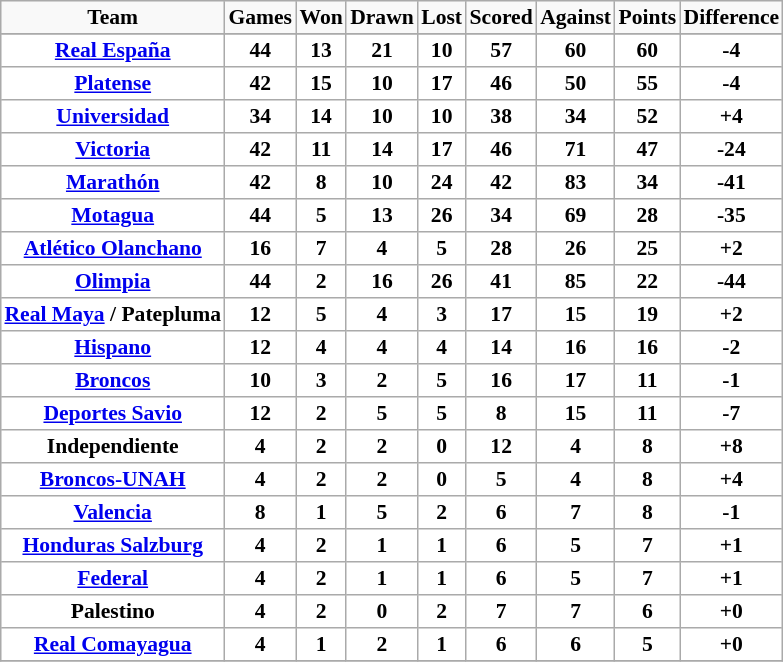<table border="2" cellpadding="2" cellspacing="0" style="margin: 0; background: #f9f9f9; border: 1px #aaa solid; border-collapse: collapse; font-size: 90%;">
<tr>
<th>Team</th>
<th>Games</th>
<th>Won</th>
<th>Drawn</th>
<th>Lost</th>
<th>Scored</th>
<th>Against</th>
<th>Points</th>
<th>Difference</th>
</tr>
<tr>
</tr>
<tr>
<th bgcolor="FFFFFF"><a href='#'>Real España</a></th>
<th bgcolor="FFFFFF">44</th>
<th bgcolor="FFFFFF">13</th>
<th bgcolor="FFFFFF">21</th>
<th bgcolor="FFFFFF">10</th>
<th bgcolor="FFFFFF">57</th>
<th bgcolor="FFFFFF">60</th>
<th bgcolor="FFFFFF">60</th>
<th bgcolor="FFFFFF">-4</th>
</tr>
<tr>
<th bgcolor="FFFFFF"><a href='#'>Platense</a></th>
<th bgcolor="FFFFFF">42</th>
<th bgcolor="FFFFFF">15</th>
<th bgcolor="FFFFFF">10</th>
<th bgcolor="FFFFFF">17</th>
<th bgcolor="FFFFFF">46</th>
<th bgcolor="FFFFFF">50</th>
<th bgcolor="FFFFFF">55</th>
<th bgcolor="FFFFFF">-4</th>
</tr>
<tr>
<th bgcolor="FFFFFF"><a href='#'>Universidad</a></th>
<th bgcolor="FFFFFF">34</th>
<th bgcolor="FFFFFF">14</th>
<th bgcolor="FFFFFF">10</th>
<th bgcolor="FFFFFF">10</th>
<th bgcolor="FFFFFF">38</th>
<th bgcolor="FFFFFF">34</th>
<th bgcolor="FFFFFF">52</th>
<th bgcolor="FFFFFF">+4</th>
</tr>
<tr>
<th bgcolor="FFFFFF"><a href='#'>Victoria</a></th>
<th bgcolor="FFFFFF">42</th>
<th bgcolor="FFFFFF">11</th>
<th bgcolor="FFFFFF">14</th>
<th bgcolor="FFFFFF">17</th>
<th bgcolor="FFFFFF">46</th>
<th bgcolor="FFFFFF">71</th>
<th bgcolor="FFFFFF">47</th>
<th bgcolor="FFFFFF">-24</th>
</tr>
<tr>
<th bgcolor="FFFFFF"><a href='#'>Marathón</a></th>
<th bgcolor="FFFFFF">42</th>
<th bgcolor="FFFFFF">8</th>
<th bgcolor="FFFFFF">10</th>
<th bgcolor="FFFFFF">24</th>
<th bgcolor="FFFFFF">42</th>
<th bgcolor="FFFFFF">83</th>
<th bgcolor="FFFFFF">34</th>
<th bgcolor="FFFFFF">-41</th>
</tr>
<tr>
<th bgcolor="FFFFFF"><a href='#'>Motagua</a></th>
<th bgcolor="FFFFFF">44</th>
<th bgcolor="FFFFFF">5</th>
<th bgcolor="FFFFFF">13</th>
<th bgcolor="FFFFFF">26</th>
<th bgcolor="FFFFFF">34</th>
<th bgcolor="FFFFFF">69</th>
<th bgcolor="FFFFFF">28</th>
<th bgcolor="FFFFFF">-35</th>
</tr>
<tr>
<th bgcolor="FFFFFF"><a href='#'>Atlético Olanchano</a></th>
<th bgcolor="FFFFFF">16</th>
<th bgcolor="FFFFFF">7</th>
<th bgcolor="FFFFFF">4</th>
<th bgcolor="FFFFFF">5</th>
<th bgcolor="FFFFFF">28</th>
<th bgcolor="FFFFFF">26</th>
<th bgcolor="FFFFFF">25</th>
<th bgcolor="FFFFFF">+2</th>
</tr>
<tr>
<th bgcolor="FFFFFF"><a href='#'>Olimpia</a></th>
<th bgcolor="FFFFFF">44</th>
<th bgcolor="FFFFFF">2</th>
<th bgcolor="FFFFFF">16</th>
<th bgcolor="FFFFFF">26</th>
<th bgcolor="FFFFFF">41</th>
<th bgcolor="FFFFFF">85</th>
<th bgcolor="FFFFFF">22</th>
<th bgcolor="FFFFFF">-44</th>
</tr>
<tr>
<th bgcolor="FFFFFF"><a href='#'>Real Maya</a> / Patepluma</th>
<th bgcolor="FFFFFF">12</th>
<th bgcolor="FFFFFF">5</th>
<th bgcolor="FFFFFF">4</th>
<th bgcolor="FFFFFF">3</th>
<th bgcolor="FFFFFF">17</th>
<th bgcolor="FFFFFF">15</th>
<th bgcolor="FFFFFF">19</th>
<th bgcolor="FFFFFF">+2</th>
</tr>
<tr>
<th bgcolor="FFFFFF"><a href='#'>Hispano</a></th>
<th bgcolor="FFFFFF">12</th>
<th bgcolor="FFFFFF">4</th>
<th bgcolor="FFFFFF">4</th>
<th bgcolor="FFFFFF">4</th>
<th bgcolor="FFFFFF">14</th>
<th bgcolor="FFFFFF">16</th>
<th bgcolor="FFFFFF">16</th>
<th bgcolor="FFFFFF">-2</th>
</tr>
<tr>
<th bgcolor="FFFFFF"><a href='#'>Broncos</a></th>
<th bgcolor="FFFFFF">10</th>
<th bgcolor="FFFFFF">3</th>
<th bgcolor="FFFFFF">2</th>
<th bgcolor="FFFFFF">5</th>
<th bgcolor="FFFFFF">16</th>
<th bgcolor="FFFFFF">17</th>
<th bgcolor="FFFFFF">11</th>
<th bgcolor="FFFFFF">-1</th>
</tr>
<tr>
<th bgcolor="FFFFFF"><a href='#'>Deportes Savio</a></th>
<th bgcolor="FFFFFF">12</th>
<th bgcolor="FFFFFF">2</th>
<th bgcolor="FFFFFF">5</th>
<th bgcolor="FFFFFF">5</th>
<th bgcolor="FFFFFF">8</th>
<th bgcolor="FFFFFF">15</th>
<th bgcolor="FFFFFF">11</th>
<th bgcolor="FFFFFF">-7</th>
</tr>
<tr>
<th bgcolor="FFFFFF">Independiente</th>
<th bgcolor="FFFFFF">4</th>
<th bgcolor="FFFFFF">2</th>
<th bgcolor="FFFFFF">2</th>
<th bgcolor="FFFFFF">0</th>
<th bgcolor="FFFFFF">12</th>
<th bgcolor="FFFFFF">4</th>
<th bgcolor="FFFFFF">8</th>
<th bgcolor="FFFFFF">+8</th>
</tr>
<tr>
<th bgcolor="FFFFFF"><a href='#'>Broncos-UNAH</a></th>
<th bgcolor="FFFFFF">4</th>
<th bgcolor="FFFFFF">2</th>
<th bgcolor="FFFFFF">2</th>
<th bgcolor="FFFFFF">0</th>
<th bgcolor="FFFFFF">5</th>
<th bgcolor="FFFFFF">4</th>
<th bgcolor="FFFFFF">8</th>
<th bgcolor="FFFFFF">+4</th>
</tr>
<tr>
<th bgcolor="FFFFFF"><a href='#'>Valencia</a></th>
<th bgcolor="FFFFFF">8</th>
<th bgcolor="FFFFFF">1</th>
<th bgcolor="FFFFFF">5</th>
<th bgcolor="FFFFFF">2</th>
<th bgcolor="FFFFFF">6</th>
<th bgcolor="FFFFFF">7</th>
<th bgcolor="FFFFFF">8</th>
<th bgcolor="FFFFFF">-1</th>
</tr>
<tr>
<th bgcolor="FFFFFF"><a href='#'>Honduras Salzburg</a></th>
<th bgcolor="FFFFFF">4</th>
<th bgcolor="FFFFFF">2</th>
<th bgcolor="FFFFFF">1</th>
<th bgcolor="FFFFFF">1</th>
<th bgcolor="FFFFFF">6</th>
<th bgcolor="FFFFFF">5</th>
<th bgcolor="FFFFFF">7</th>
<th bgcolor="FFFFFF">+1</th>
</tr>
<tr>
<th bgcolor="FFFFFF"><a href='#'>Federal</a></th>
<th bgcolor="FFFFFF">4</th>
<th bgcolor="FFFFFF">2</th>
<th bgcolor="FFFFFF">1</th>
<th bgcolor="FFFFFF">1</th>
<th bgcolor="FFFFFF">6</th>
<th bgcolor="FFFFFF">5</th>
<th bgcolor="FFFFFF">7</th>
<th bgcolor="FFFFFF">+1</th>
</tr>
<tr>
<th bgcolor="FFFFFF">Palestino</th>
<th bgcolor="FFFFFF">4</th>
<th bgcolor="FFFFFF">2</th>
<th bgcolor="FFFFFF">0</th>
<th bgcolor="FFFFFF">2</th>
<th bgcolor="FFFFFF">7</th>
<th bgcolor="FFFFFF">7</th>
<th bgcolor="FFFFFF">6</th>
<th bgcolor="FFFFFF">+0</th>
</tr>
<tr>
<th bgcolor="FFFFFF"><a href='#'>Real Comayagua</a></th>
<th bgcolor="FFFFFF">4</th>
<th bgcolor="FFFFFF">1</th>
<th bgcolor="FFFFFF">2</th>
<th bgcolor="FFFFFF">1</th>
<th bgcolor="FFFFFF">6</th>
<th bgcolor="FFFFFF">6</th>
<th bgcolor="FFFFFF">5</th>
<th bgcolor="FFFFFF">+0</th>
</tr>
<tr>
</tr>
</table>
